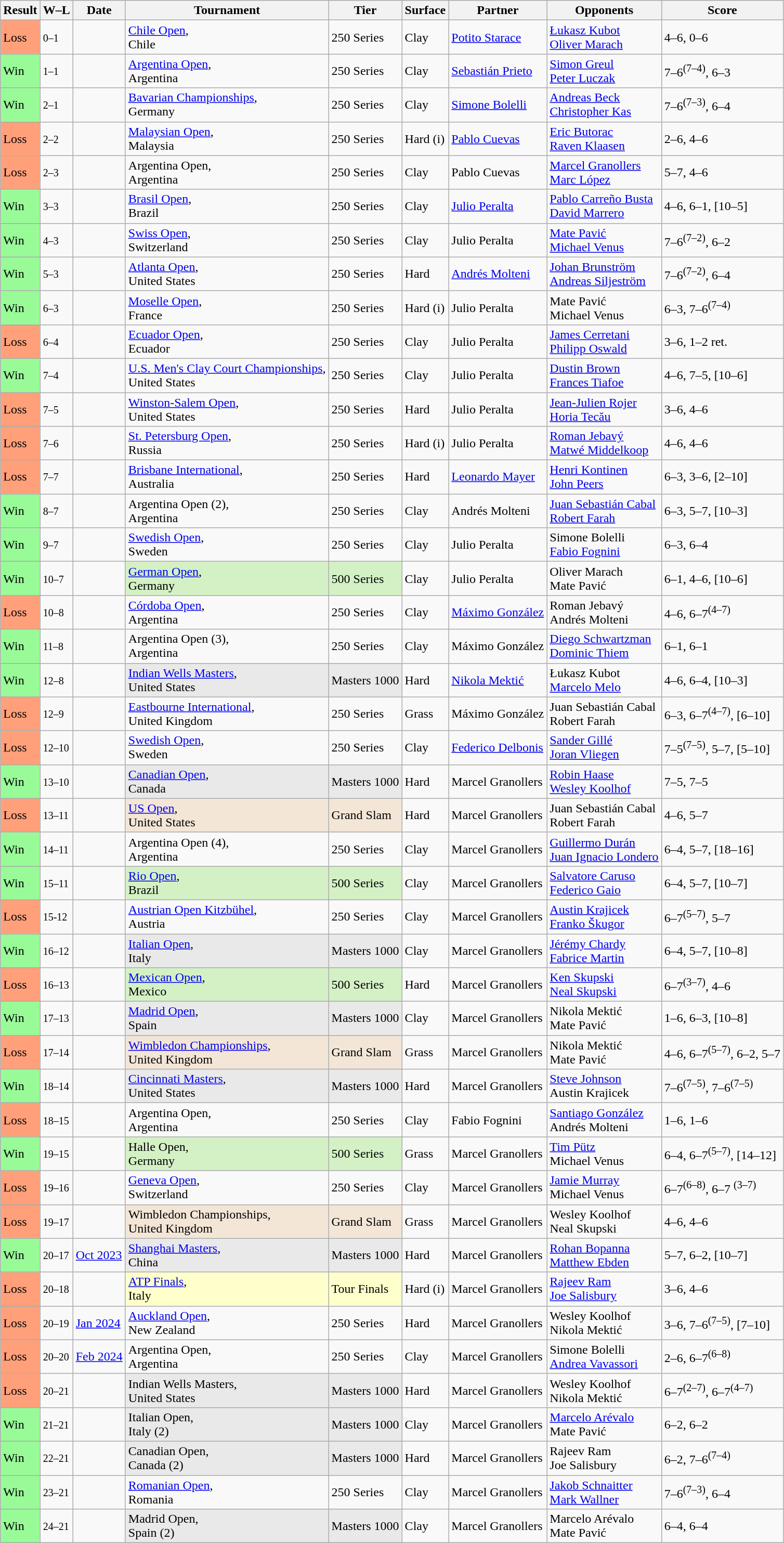<table class="sortable wikitable">
<tr>
<th>Result</th>
<th class=unsortable>W–L</th>
<th>Date</th>
<th>Tournament</th>
<th>Tier</th>
<th>Surface</th>
<th>Partner</th>
<th>Opponents</th>
<th class=unsortable>Score</th>
</tr>
<tr>
<td bgcolor=FFA07A>Loss</td>
<td><small>0–1</small></td>
<td><a href='#'></a></td>
<td><a href='#'>Chile Open</a>,<br> Chile</td>
<td>250 Series</td>
<td>Clay</td>
<td> <a href='#'>Potito Starace</a></td>
<td> <a href='#'>Łukasz Kubot</a><br> <a href='#'>Oliver Marach</a></td>
<td>4–6, 0–6</td>
</tr>
<tr>
<td bgcolor=98FB98>Win</td>
<td><small>1–1</small></td>
<td><a href='#'></a></td>
<td><a href='#'>Argentina Open</a>,<br> Argentina</td>
<td>250 Series</td>
<td>Clay</td>
<td> <a href='#'>Sebastián Prieto</a></td>
<td> <a href='#'>Simon Greul</a><br> <a href='#'>Peter Luczak</a></td>
<td>7–6<sup>(7–4)</sup>, 6–3</td>
</tr>
<tr>
<td bgcolor=98FB98>Win</td>
<td><small>2–1</small></td>
<td><a href='#'></a></td>
<td><a href='#'>Bavarian Championships</a>,<br> Germany</td>
<td>250 Series</td>
<td>Clay</td>
<td> <a href='#'>Simone Bolelli</a></td>
<td> <a href='#'>Andreas Beck</a><br> <a href='#'>Christopher Kas</a></td>
<td>7–6<sup>(7–3)</sup>, 6–4</td>
</tr>
<tr>
<td bgcolor=FFA07A>Loss</td>
<td><small>2–2</small></td>
<td><a href='#'></a></td>
<td><a href='#'>Malaysian Open</a>,<br> Malaysia</td>
<td>250 Series</td>
<td>Hard (i)</td>
<td> <a href='#'>Pablo Cuevas</a></td>
<td> <a href='#'>Eric Butorac</a><br> <a href='#'>Raven Klaasen</a></td>
<td>2–6, 4–6</td>
</tr>
<tr>
<td bgcolor=FFA07A>Loss</td>
<td><small>2–3</small></td>
<td><a href='#'></a></td>
<td>Argentina Open,<br> Argentina</td>
<td>250 Series</td>
<td>Clay</td>
<td> Pablo Cuevas</td>
<td> <a href='#'>Marcel Granollers</a><br> <a href='#'>Marc López</a></td>
<td>5–7, 4–6</td>
</tr>
<tr>
<td bgcolor=98FB98>Win</td>
<td><small>3–3</small></td>
<td><a href='#'></a></td>
<td><a href='#'>Brasil Open</a>,<br> Brazil</td>
<td>250 Series</td>
<td>Clay</td>
<td> <a href='#'>Julio Peralta</a></td>
<td> <a href='#'>Pablo Carreño Busta</a><br> <a href='#'>David Marrero</a></td>
<td>4–6, 6–1, [10–5]</td>
</tr>
<tr>
<td bgcolor=98FB98>Win</td>
<td><small>4–3</small></td>
<td><a href='#'></a></td>
<td><a href='#'>Swiss Open</a>,<br> Switzerland</td>
<td>250 Series</td>
<td>Clay</td>
<td> Julio Peralta</td>
<td> <a href='#'>Mate Pavić</a><br> <a href='#'>Michael Venus</a></td>
<td>7–6<sup>(7–2)</sup>, 6–2</td>
</tr>
<tr>
<td bgcolor=98FB98>Win</td>
<td><small>5–3</small></td>
<td><a href='#'></a></td>
<td><a href='#'>Atlanta Open</a>,<br> United States</td>
<td>250 Series</td>
<td>Hard</td>
<td> <a href='#'>Andrés Molteni</a></td>
<td> <a href='#'>Johan Brunström</a><br> <a href='#'>Andreas Siljeström</a></td>
<td>7–6<sup>(7–2)</sup>, 6–4</td>
</tr>
<tr>
<td bgcolor=98FB98>Win</td>
<td><small>6–3</small></td>
<td><a href='#'></a></td>
<td><a href='#'>Moselle Open</a>,<br> France</td>
<td>250 Series</td>
<td>Hard (i)</td>
<td> Julio Peralta</td>
<td> Mate Pavić<br> Michael Venus</td>
<td>6–3, 7–6<sup>(7–4)</sup></td>
</tr>
<tr>
<td bgcolor=FFA07A>Loss</td>
<td><small>6–4</small></td>
<td><a href='#'></a></td>
<td><a href='#'>Ecuador Open</a>,<br> Ecuador</td>
<td>250 Series</td>
<td>Clay</td>
<td> Julio Peralta</td>
<td> <a href='#'>James Cerretani</a><br> <a href='#'>Philipp Oswald</a></td>
<td>3–6, 1–2 ret.</td>
</tr>
<tr>
<td bgcolor=98FB98>Win</td>
<td><small>7–4</small></td>
<td><a href='#'></a></td>
<td><a href='#'>U.S. Men's Clay Court Championships</a>,<br> United States</td>
<td>250 Series</td>
<td>Clay</td>
<td> Julio Peralta</td>
<td> <a href='#'>Dustin Brown</a><br> <a href='#'>Frances Tiafoe</a></td>
<td>4–6, 7–5, [10–6]</td>
</tr>
<tr>
<td bgcolor=FFA07A>Loss</td>
<td><small>7–5</small></td>
<td><a href='#'></a></td>
<td><a href='#'>Winston-Salem Open</a>,<br> United States</td>
<td>250 Series</td>
<td>Hard</td>
<td> Julio Peralta</td>
<td> <a href='#'>Jean-Julien Rojer</a><br> <a href='#'>Horia Tecău</a></td>
<td>3–6, 4–6</td>
</tr>
<tr>
<td bgcolor=FFA07A>Loss</td>
<td><small>7–6</small></td>
<td><a href='#'></a></td>
<td><a href='#'>St. Petersburg Open</a>,<br> Russia</td>
<td>250 Series</td>
<td>Hard (i)</td>
<td> Julio Peralta</td>
<td> <a href='#'>Roman Jebavý</a><br> <a href='#'>Matwé Middelkoop</a></td>
<td>4–6, 4–6</td>
</tr>
<tr>
<td bgcolor=FFA07A>Loss</td>
<td><small>7–7</small></td>
<td><a href='#'></a></td>
<td><a href='#'>Brisbane International</a>,<br> Australia</td>
<td>250 Series</td>
<td>Hard</td>
<td> <a href='#'>Leonardo Mayer</a></td>
<td> <a href='#'>Henri Kontinen</a><br> <a href='#'>John Peers</a></td>
<td>6–3, 3–6, [2–10]</td>
</tr>
<tr>
<td bgcolor=98FB98>Win</td>
<td><small>8–7</small></td>
<td><a href='#'></a></td>
<td>Argentina Open (2),<br> Argentina</td>
<td>250 Series</td>
<td>Clay</td>
<td> Andrés Molteni</td>
<td> <a href='#'>Juan Sebastián Cabal</a><br> <a href='#'>Robert Farah</a></td>
<td>6–3, 5–7, [10–3]</td>
</tr>
<tr>
<td bgcolor=98FB98>Win</td>
<td><small>9–7</small></td>
<td><a href='#'></a></td>
<td><a href='#'>Swedish Open</a>,<br> Sweden</td>
<td>250 Series</td>
<td>Clay</td>
<td> Julio Peralta</td>
<td> Simone Bolelli<br> <a href='#'>Fabio Fognini</a></td>
<td>6–3, 6–4</td>
</tr>
<tr>
<td bgcolor=98FB98>Win</td>
<td><small>10–7</small></td>
<td><a href='#'></a></td>
<td style=background:#d4f1c5><a href='#'>German Open</a>,<br> Germany</td>
<td style=background:#d4f1c5>500 Series</td>
<td>Clay</td>
<td> Julio Peralta</td>
<td> Oliver Marach<br> Mate Pavić</td>
<td>6–1, 4–6, [10–6]</td>
</tr>
<tr>
<td bgcolor=FFA07A>Loss</td>
<td><small>10–8</small></td>
<td><a href='#'></a></td>
<td><a href='#'>Córdoba Open</a>,<br> Argentina</td>
<td>250 Series</td>
<td>Clay</td>
<td> <a href='#'>Máximo González</a></td>
<td> Roman Jebavý<br> Andrés Molteni</td>
<td>4–6, 6–7<sup>(4–7)</sup></td>
</tr>
<tr>
<td bgcolor=98FB98>Win</td>
<td><small>11–8</small></td>
<td><a href='#'></a></td>
<td>Argentina Open (3),<br> Argentina</td>
<td>250 Series</td>
<td>Clay</td>
<td> Máximo González</td>
<td> <a href='#'>Diego Schwartzman</a><br> <a href='#'>Dominic Thiem</a></td>
<td>6–1, 6–1</td>
</tr>
<tr>
<td bgcolor=98FB98>Win</td>
<td><small>12–8</small></td>
<td><a href='#'></a></td>
<td style=background:#E9E9E9><a href='#'>Indian Wells Masters</a>,<br> United States</td>
<td style=background:#E9E9E9>Masters 1000</td>
<td>Hard</td>
<td> <a href='#'>Nikola Mektić</a></td>
<td> Łukasz Kubot<br> <a href='#'>Marcelo Melo</a></td>
<td>4–6, 6–4, [10–3]</td>
</tr>
<tr>
<td bgcolor=FFA07A>Loss</td>
<td><small>12–9</small></td>
<td><a href='#'></a></td>
<td><a href='#'>Eastbourne International</a>,<br> United Kingdom</td>
<td>250 Series</td>
<td>Grass</td>
<td> Máximo González</td>
<td> Juan Sebastián Cabal<br> Robert Farah</td>
<td>6–3, 6–7<sup>(4–7)</sup>, [6–10]</td>
</tr>
<tr>
<td bgcolor=FFA07A>Loss</td>
<td><small>12–10</small></td>
<td><a href='#'></a></td>
<td><a href='#'>Swedish Open</a>,<br> Sweden</td>
<td>250 Series</td>
<td>Clay</td>
<td> <a href='#'>Federico Delbonis</a></td>
<td> <a href='#'>Sander Gillé</a><br> <a href='#'>Joran Vliegen</a></td>
<td>7–5<sup>(7–5)</sup>, 5–7, [5–10]</td>
</tr>
<tr>
<td bgcolor=98FB98>Win</td>
<td><small>13–10</small></td>
<td><a href='#'></a></td>
<td style=background:#E9E9E9><a href='#'>Canadian Open</a>,<br> Canada</td>
<td style=background:#E9E9E9>Masters 1000</td>
<td>Hard</td>
<td> Marcel Granollers</td>
<td> <a href='#'>Robin Haase</a><br> <a href='#'>Wesley Koolhof</a></td>
<td>7–5, 7–5</td>
</tr>
<tr>
<td bgcolor=FFA07A>Loss</td>
<td><small>13–11</small></td>
<td><a href='#'></a></td>
<td style=background:#F3E6D7><a href='#'>US Open</a>,<br> United States</td>
<td style=background:#F3E6D7>Grand Slam</td>
<td>Hard</td>
<td> Marcel Granollers</td>
<td> Juan Sebastián Cabal<br> Robert Farah</td>
<td>4–6, 5–7</td>
</tr>
<tr>
<td bgcolor=98FB98>Win</td>
<td><small>14–11</small></td>
<td><a href='#'></a></td>
<td>Argentina Open (4),<br> Argentina</td>
<td>250 Series</td>
<td>Clay</td>
<td> Marcel Granollers</td>
<td> <a href='#'>Guillermo Durán</a><br> <a href='#'>Juan Ignacio Londero</a></td>
<td>6–4, 5–7, [18–16]</td>
</tr>
<tr>
<td bgcolor=98FB98>Win</td>
<td><small>15–11</small></td>
<td><a href='#'></a></td>
<td style=background:#D4F1C5><a href='#'>Rio Open</a>,<br> Brazil</td>
<td style=background:#D4F1C5>500 Series</td>
<td>Clay</td>
<td> Marcel Granollers</td>
<td> <a href='#'>Salvatore Caruso</a><br> <a href='#'>Federico Gaio</a></td>
<td>6–4, 5–7, [10–7]</td>
</tr>
<tr>
<td bgcolor=FFA07A>Loss</td>
<td><small>15-12</small></td>
<td><a href='#'></a></td>
<td><a href='#'>Austrian Open Kitzbühel</a>,<br> Austria</td>
<td>250 Series</td>
<td>Clay</td>
<td> Marcel Granollers</td>
<td> <a href='#'>Austin Krajicek</a><br> <a href='#'>Franko Škugor</a></td>
<td>6–7<sup>(5–7)</sup>, 5–7</td>
</tr>
<tr>
<td bgcolor=98FB98>Win</td>
<td><small>16–12</small></td>
<td><a href='#'></a></td>
<td style=background:#E9E9E9><a href='#'>Italian Open</a>,<br> Italy</td>
<td style=background:#E9E9E9>Masters 1000</td>
<td>Clay</td>
<td> Marcel Granollers</td>
<td> <a href='#'>Jérémy Chardy</a><br> <a href='#'>Fabrice Martin</a></td>
<td>6–4, 5–7, [10–8]</td>
</tr>
<tr>
<td bgcolor=FFA07A>Loss</td>
<td><small>16–13</small></td>
<td><a href='#'></a></td>
<td style=background:#D4F1C5><a href='#'>Mexican Open</a>,<br> Mexico</td>
<td style=background:#d4f1c5>500 Series</td>
<td>Hard</td>
<td> Marcel Granollers</td>
<td> <a href='#'>Ken Skupski</a><br> <a href='#'>Neal Skupski</a></td>
<td>6–7<sup>(3–7)</sup>, 4–6</td>
</tr>
<tr>
<td bgcolor=98FB98>Win</td>
<td><small>17–13</small></td>
<td><a href='#'></a></td>
<td style=background:#E9E9E9><a href='#'>Madrid Open</a>,<br> Spain</td>
<td style=background:#E9E9E9>Masters 1000</td>
<td>Clay</td>
<td> Marcel Granollers</td>
<td> Nikola Mektić<br> Mate Pavić</td>
<td>1–6, 6–3, [10–8]</td>
</tr>
<tr>
<td bgcolor=FFA07A>Loss</td>
<td><small>17–14</small></td>
<td><a href='#'></a></td>
<td style="background:#F3E6D7;"><a href='#'>Wimbledon Championships</a>,<br>United Kingdom</td>
<td style="background:#F3E6D7;">Grand Slam</td>
<td>Grass</td>
<td> Marcel Granollers</td>
<td> Nikola Mektić<br> Mate Pavić</td>
<td>4–6, 6–7<sup>(5–7)</sup>, 6–2, 5–7</td>
</tr>
<tr>
<td bgcolor=98FB98>Win</td>
<td><small>18–14</small></td>
<td><a href='#'></a></td>
<td style="background:#e9e9e9;"><a href='#'>Cincinnati Masters</a>,<br>United States</td>
<td style="background:#e9e9e9;">Masters 1000</td>
<td>Hard</td>
<td> Marcel Granollers</td>
<td> <a href='#'>Steve Johnson</a><br> Austin Krajicek</td>
<td>7–6<sup>(7–5)</sup>, 7–6<sup>(7–5)</sup></td>
</tr>
<tr>
<td bgcolor=FFA07A>Loss</td>
<td><small>18–15</small></td>
<td><a href='#'></a></td>
<td>Argentina Open,<br>Argentina</td>
<td>250 Series</td>
<td>Clay</td>
<td> Fabio Fognini</td>
<td> <a href='#'>Santiago González</a><br> Andrés Molteni</td>
<td>1–6, 1–6</td>
</tr>
<tr>
<td bgcolor=98FB98>Win</td>
<td><small>19–15</small></td>
<td><a href='#'></a></td>
<td style=background:#D4F1C5>Halle Open,<br>Germany</td>
<td style=background:#d4f1c5>500 Series</td>
<td>Grass</td>
<td> Marcel Granollers</td>
<td> <a href='#'>Tim Pütz</a><br> Michael Venus</td>
<td>6–4, 6–7<sup>(5–7)</sup>, [14–12]</td>
</tr>
<tr>
<td bgcolor=FFA07A>Loss</td>
<td><small>19–16</small></td>
<td><a href='#'></a></td>
<td><a href='#'>Geneva Open</a>,<br>Switzerland</td>
<td>250 Series</td>
<td>Clay</td>
<td> Marcel Granollers</td>
<td> <a href='#'>Jamie Murray</a><br> Michael Venus</td>
<td>6–7<sup>(6–8)</sup>, 6–7 <sup>(3–7)</sup></td>
</tr>
<tr>
<td bgcolor=FFA07A>Loss</td>
<td><small>19–17</small></td>
<td><a href='#'></a></td>
<td style="background:#F3E6D7;">Wimbledon Championships,<br>United Kingdom</td>
<td style="background:#F3E6D7;">Grand Slam</td>
<td>Grass</td>
<td> Marcel Granollers</td>
<td> Wesley Koolhof<br> Neal Skupski</td>
<td>4–6, 4–6</td>
</tr>
<tr>
<td bgcolor=98FB98>Win</td>
<td><small>20–17</small></td>
<td><a href='#'>Oct 2023</a></td>
<td style="background:#E9E9E9;"><a href='#'>Shanghai Masters</a>,<br>China</td>
<td style="background:#E9E9E9;">Masters 1000</td>
<td>Hard</td>
<td> Marcel Granollers</td>
<td> <a href='#'>Rohan Bopanna</a> <br> <a href='#'>Matthew Ebden</a></td>
<td>5–7, 6–2, [10–7]</td>
</tr>
<tr>
<td bgcolor=FFA07A>Loss</td>
<td><small>20–18</small></td>
<td><a href='#'></a></td>
<td style=background:#ffffcc><a href='#'>ATP Finals</a>,<br> Italy</td>
<td style=background:#ffffcc>Tour Finals</td>
<td>Hard (i)</td>
<td> Marcel Granollers</td>
<td> <a href='#'>Rajeev Ram</a><br> <a href='#'>Joe Salisbury</a></td>
<td>3–6, 4–6</td>
</tr>
<tr>
<td bgcolor=FFA07A>Loss</td>
<td><small>20–19</small></td>
<td><a href='#'>Jan 2024</a></td>
<td><a href='#'>Auckland Open</a>,<br>New Zealand</td>
<td>250 Series</td>
<td>Hard</td>
<td> Marcel Granollers</td>
<td> Wesley Koolhof<br> Nikola Mektić</td>
<td>3–6, 7–6<sup>(7–5)</sup>, [7–10]</td>
</tr>
<tr>
<td bgcolor=FFA07A>Loss</td>
<td><small>20–20</small></td>
<td><a href='#'>Feb 2024</a></td>
<td>Argentina Open,<br>Argentina</td>
<td>250 Series</td>
<td>Clay</td>
<td> Marcel Granollers</td>
<td> Simone Bolelli <br> <a href='#'>Andrea Vavassori</a></td>
<td>2–6, 6–7<sup>(6–8)</sup></td>
</tr>
<tr>
<td bgcolor=FFA07A>Loss</td>
<td><small>20–21</small></td>
<td><a href='#'></a></td>
<td style=background:#E9E9E9>Indian Wells Masters,<br>United States</td>
<td style=background:#E9E9E9>Masters 1000</td>
<td>Hard</td>
<td> Marcel Granollers</td>
<td> Wesley Koolhof<br> Nikola Mektić</td>
<td>6–7<sup>(2–7)</sup>, 6–7<sup>(4–7)</sup></td>
</tr>
<tr>
<td bgcolor=98FB98>Win</td>
<td><small>21–21</small></td>
<td><a href='#'></a></td>
<td style="background:#E9E9E9;">Italian Open,<br>Italy (2)</td>
<td style="background:#E9E9E9;">Masters 1000</td>
<td>Clay</td>
<td> Marcel Granollers</td>
<td> <a href='#'>Marcelo Arévalo</a><br> Mate Pavić</td>
<td>6–2, 6–2</td>
</tr>
<tr>
<td bgcolor=98FB98>Win</td>
<td><small>22–21</small></td>
<td><a href='#'></a></td>
<td style=background:#E9E9E9>Canadian Open,<br>Canada (2)</td>
<td style=background:#E9E9E9>Masters 1000</td>
<td>Hard</td>
<td> Marcel Granollers</td>
<td> Rajeev Ram<br> Joe Salisbury</td>
<td>6–2, 7–6<sup>(7–4)</sup></td>
</tr>
<tr>
<td bgcolor=98FB98>Win</td>
<td><small>23–21</small></td>
<td><a href='#'></a></td>
<td><a href='#'>Romanian Open</a>,<br>Romania</td>
<td>250 Series</td>
<td>Clay</td>
<td> Marcel Granollers</td>
<td> <a href='#'>Jakob Schnaitter</a><br> <a href='#'>Mark Wallner</a></td>
<td>7–6<sup>(7–3)</sup>, 6–4</td>
</tr>
<tr>
<td bgcolor=98FB98>Win</td>
<td><small>24–21</small></td>
<td><a href='#'></a></td>
<td style=background:#E9E9E9>Madrid Open,<br>Spain (2)</td>
<td style=background:#E9E9E9>Masters 1000</td>
<td>Clay</td>
<td> Marcel Granollers</td>
<td> Marcelo Arévalo<br> Mate Pavić</td>
<td>6–4, 6–4</td>
</tr>
</table>
